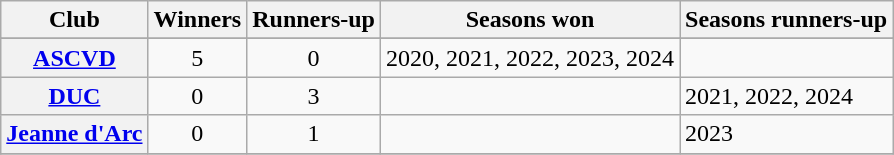<table class="wikitable sortable plainrowheaders" style="text-align:left">
<tr>
<th scope="col">Club</th>
<th scope="col">Winners</th>
<th scope="col">Runners-up</th>
<th scope="col">Seasons won</th>
<th scope="col">Seasons runners-up</th>
</tr>
<tr>
</tr>
<tr>
<th scope="row"><a href='#'>ASCVD</a></th>
<td align="center">5</td>
<td align="center">0</td>
<td>2020, 2021, 2022, 2023, 2024</td>
<td></td>
</tr>
<tr>
<th scope="row"><a href='#'>DUC</a></th>
<td align="center">0</td>
<td align="center">3</td>
<td></td>
<td>2021, 2022, 2024</td>
</tr>
<tr>
<th scope="row"><a href='#'>Jeanne d'Arc</a></th>
<td align="center">0</td>
<td align="center">1</td>
<td></td>
<td>2023</td>
</tr>
<tr>
</tr>
</table>
